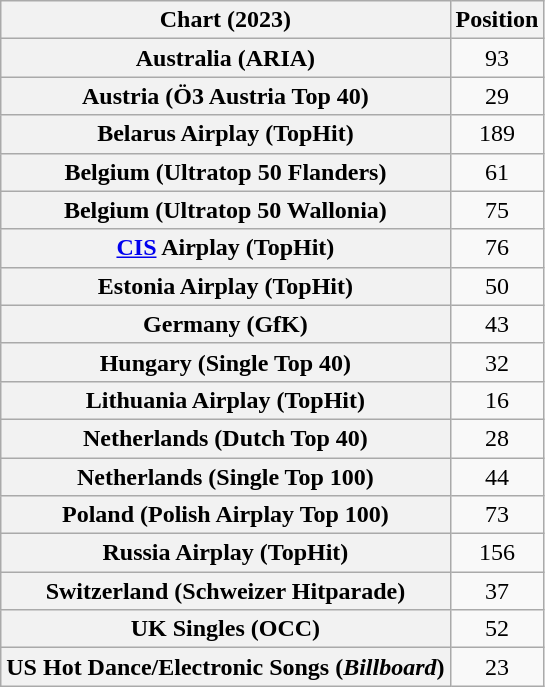<table class="wikitable sortable plainrowheaders" style="text-align:center">
<tr>
<th scope="col">Chart (2023)</th>
<th scope="col">Position</th>
</tr>
<tr>
<th scope="row">Australia (ARIA)</th>
<td>93</td>
</tr>
<tr>
<th scope="row">Austria (Ö3 Austria Top 40)</th>
<td>29</td>
</tr>
<tr>
<th scope="row">Belarus Airplay (TopHit)</th>
<td>189</td>
</tr>
<tr>
<th scope="row">Belgium (Ultratop 50 Flanders)</th>
<td>61</td>
</tr>
<tr>
<th scope="row">Belgium (Ultratop 50 Wallonia)</th>
<td>75</td>
</tr>
<tr>
<th scope="row"><a href='#'>CIS</a> Airplay (TopHit)</th>
<td>76</td>
</tr>
<tr>
<th scope="row">Estonia Airplay (TopHit)</th>
<td>50</td>
</tr>
<tr>
<th scope="row">Germany (GfK)</th>
<td>43</td>
</tr>
<tr>
<th scope="row">Hungary (Single Top 40)</th>
<td>32</td>
</tr>
<tr>
<th scope="row">Lithuania Airplay (TopHit)</th>
<td>16</td>
</tr>
<tr>
<th scope="row">Netherlands (Dutch Top 40)</th>
<td>28</td>
</tr>
<tr>
<th scope="row">Netherlands (Single Top 100)</th>
<td>44</td>
</tr>
<tr>
<th scope="row">Poland (Polish Airplay Top 100)</th>
<td>73</td>
</tr>
<tr>
<th scope="row">Russia Airplay (TopHit)</th>
<td>156</td>
</tr>
<tr>
<th scope="row">Switzerland (Schweizer Hitparade)</th>
<td>37</td>
</tr>
<tr>
<th scope="row">UK Singles (OCC)</th>
<td>52</td>
</tr>
<tr>
<th scope="row">US Hot Dance/Electronic Songs (<em>Billboard</em>)</th>
<td>23</td>
</tr>
</table>
